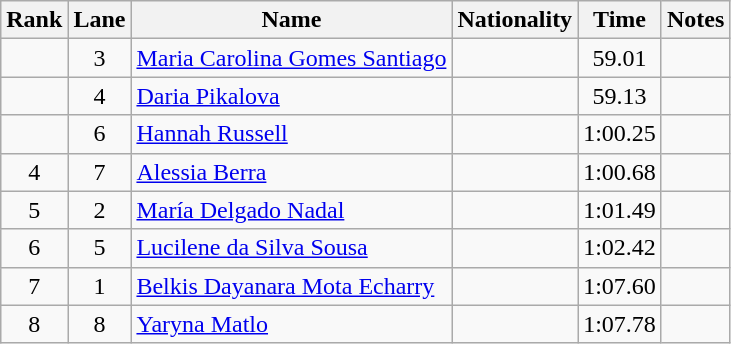<table class="wikitable sortable" style="text-align:center">
<tr>
<th>Rank</th>
<th>Lane</th>
<th>Name</th>
<th>Nationality</th>
<th>Time</th>
<th>Notes</th>
</tr>
<tr>
<td></td>
<td>3</td>
<td align=left><a href='#'>Maria Carolina Gomes Santiago</a></td>
<td align=left></td>
<td>59.01</td>
<td></td>
</tr>
<tr>
<td></td>
<td>4</td>
<td align=left><a href='#'>Daria Pikalova</a></td>
<td align=left></td>
<td>59.13</td>
<td></td>
</tr>
<tr>
<td></td>
<td>6</td>
<td align=left><a href='#'>Hannah Russell</a></td>
<td align=left></td>
<td>1:00.25</td>
<td></td>
</tr>
<tr>
<td>4</td>
<td>7</td>
<td align=left><a href='#'>Alessia Berra</a></td>
<td align=left></td>
<td>1:00.68</td>
<td></td>
</tr>
<tr>
<td>5</td>
<td>2</td>
<td align=left><a href='#'>María Delgado Nadal</a></td>
<td align=left></td>
<td>1:01.49</td>
<td></td>
</tr>
<tr>
<td>6</td>
<td>5</td>
<td align=left><a href='#'>Lucilene da Silva Sousa</a></td>
<td align=left></td>
<td>1:02.42</td>
<td></td>
</tr>
<tr>
<td>7</td>
<td>1</td>
<td align=left><a href='#'>Belkis Dayanara Mota Echarry</a></td>
<td align=left></td>
<td>1:07.60</td>
<td></td>
</tr>
<tr>
<td>8</td>
<td>8</td>
<td align=left><a href='#'>Yaryna Matlo</a></td>
<td align=left></td>
<td>1:07.78</td>
<td></td>
</tr>
</table>
